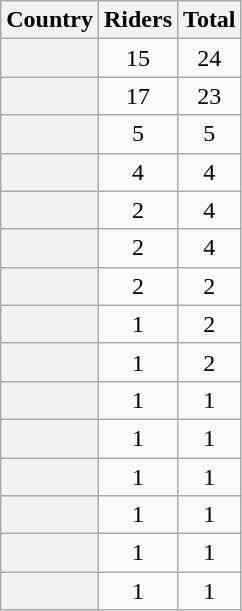<table class="sortable plainrowheaders wikitable">
<tr>
<th scope=col>Country</th>
<th scope=col>Riders</th>
<th scope=col>Total</th>
</tr>
<tr>
<th scope=row></th>
<td align=center>15</td>
<td align=center>24</td>
</tr>
<tr>
<th scope=row></th>
<td align=center>17</td>
<td align=center>23</td>
</tr>
<tr>
<th scope=row></th>
<td align=center>5</td>
<td align=center>5</td>
</tr>
<tr>
<th scope=row></th>
<td align=center>4</td>
<td align=center>4</td>
</tr>
<tr>
<th scope=row></th>
<td align=center>2</td>
<td align=center>4</td>
</tr>
<tr>
<th scope=row></th>
<td align=center>2</td>
<td align=center>4</td>
</tr>
<tr>
<th scope=row></th>
<td align=center>2</td>
<td align=center>2</td>
</tr>
<tr>
<th scope=row></th>
<td align=center>1</td>
<td align=center>2</td>
</tr>
<tr>
<th scope=row></th>
<td align=center>1</td>
<td align=center>2</td>
</tr>
<tr>
<th scope=row></th>
<td align=center>1</td>
<td align=center>1</td>
</tr>
<tr>
<th scope=row></th>
<td align=center>1</td>
<td align=center>1</td>
</tr>
<tr>
<th scope=row></th>
<td align=center>1</td>
<td align=center>1</td>
</tr>
<tr>
<th scope=row></th>
<td align=center>1</td>
<td align=center>1</td>
</tr>
<tr>
<th scope=row></th>
<td align=center>1</td>
<td align=center>1</td>
</tr>
<tr>
<th scope=row></th>
<td align=center>1</td>
<td align=center>1</td>
</tr>
</table>
